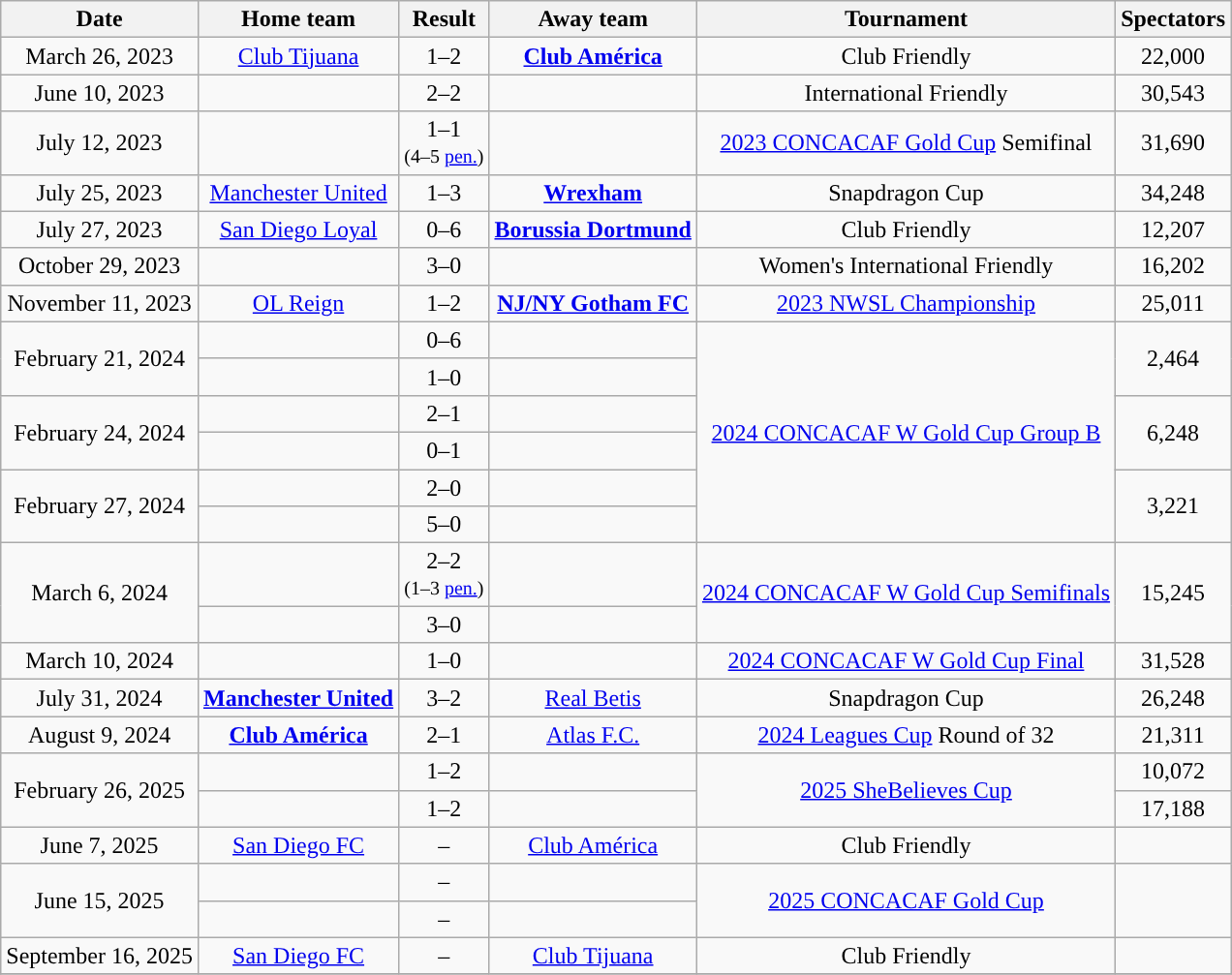<table class="wikitable" style="text-align:center;">
<tr>
<th style="text-align:center;">Date</th>
<th style="text-align:center;">Home team</th>
<th style="text-align:center;">Result</th>
<th style="text-align:center;">Away team</th>
<th style="text-align:center;">Tournament</th>
<th style="text-align:center;">Spectators</th>
</tr>
<tr>
<td>March 26, 2023</td>
<td><a href='#'>Club Tijuana</a> </td>
<td>1–2</td>
<td> <strong><a href='#'>Club América</a></strong></td>
<td>Club Friendly</td>
<td>22,000</td>
</tr>
<tr>
<td>June 10, 2023</td>
<td></td>
<td>2–2</td>
<td></td>
<td>International Friendly</td>
<td>30,543</td>
</tr>
<tr>
<td>July 12, 2023</td>
<td></td>
<td>1–1<br> <small>(4–5 <a href='#'>pen.</a>)</small></td>
<td><strong></strong></td>
<td><a href='#'>2023 CONCACAF Gold Cup</a> Semifinal</td>
<td>31,690</td>
</tr>
<tr>
<td>July 25, 2023</td>
<td><a href='#'>Manchester United</a> </td>
<td>1–3</td>
<td> <strong><a href='#'>Wrexham</a></strong></td>
<td>Snapdragon Cup</td>
<td>34,248</td>
</tr>
<tr>
<td>July 27, 2023</td>
<td><a href='#'>San Diego Loyal</a> </td>
<td>0–6</td>
<td> <strong><a href='#'>Borussia Dortmund</a></strong></td>
<td>Club Friendly</td>
<td>12,207</td>
</tr>
<tr>
<td>October 29, 2023</td>
<td><strong></strong></td>
<td>3–0</td>
<td></td>
<td>Women's International Friendly</td>
<td>16,202</td>
</tr>
<tr>
<td>November 11, 2023</td>
<td><a href='#'>OL Reign</a> </td>
<td>1–2</td>
<td><strong> <a href='#'>NJ/NY Gotham FC</a></strong></td>
<td><a href='#'>2023 NWSL Championship</a></td>
<td>25,011</td>
</tr>
<tr>
<td rowspan="2">February 21, 2024</td>
<td></td>
<td>0–6</td>
<td><strong></strong></td>
<td rowspan="6"><a href='#'>2024 CONCACAF W Gold Cup Group B</a></td>
<td rowspan="2">2,464</td>
</tr>
<tr>
<td><strong></strong></td>
<td>1–0</td>
<td></td>
</tr>
<tr>
<td rowspan="2">February 24, 2024</td>
<td><strong></strong></td>
<td>2–1</td>
<td></td>
<td rowspan="2">6,248</td>
</tr>
<tr>
<td></td>
<td>0–1</td>
<td><strong></strong></td>
</tr>
<tr>
<td rowspan="2">February 27, 2024</td>
<td><strong></strong></td>
<td>2–0</td>
<td></td>
<td rowspan="2">3,221</td>
</tr>
<tr>
<td><strong></strong></td>
<td>5–0</td>
<td></td>
</tr>
<tr>
<td rowspan="2">March 6, 2024</td>
<td></td>
<td>2–2<br> <small>(1–3 <a href='#'>pen.</a>)</small></td>
<td><strong></strong></td>
<td rowspan="2"><a href='#'>2024 CONCACAF W Gold Cup Semifinals</a></td>
<td rowspan="2">15,245</td>
</tr>
<tr>
<td><strong></strong></td>
<td>3–0</td>
<td></td>
</tr>
<tr>
<td>March 10, 2024</td>
<td><strong></strong></td>
<td>1–0</td>
<td></td>
<td><a href='#'>2024 CONCACAF W Gold Cup Final</a></td>
<td>31,528</td>
</tr>
<tr>
<td>July 31, 2024</td>
<td><strong><a href='#'>Manchester United</a> </strong></td>
<td>3–2</td>
<td> <a href='#'>Real Betis</a></td>
<td>Snapdragon Cup</td>
<td>26,248</td>
</tr>
<tr>
<td>August 9, 2024</td>
<td><strong><a href='#'>Club América</a> </strong></td>
<td>2–1</td>
<td> <a href='#'>Atlas F.C.</a></td>
<td><a href='#'>2024 Leagues Cup</a> Round of 32</td>
<td>21,311</td>
</tr>
<tr>
<td rowspan="2">February 26, 2025</td>
<td></td>
<td>1–2</td>
<td><strong></strong></td>
<td rowspan="2"><a href='#'>2025 SheBelieves Cup</a></td>
<td>10,072</td>
</tr>
<tr>
<td></td>
<td>1–2</td>
<td><strong></strong></td>
<td>17,188</td>
</tr>
<tr>
<td>June 7, 2025</td>
<td><a href='#'>San Diego FC</a> </td>
<td>–</td>
<td> <a href='#'>Club América</a></td>
<td>Club Friendly</td>
<td></td>
</tr>
<tr>
<td rowspan="2">June 15, 2025</td>
<td></td>
<td>–</td>
<td></td>
<td rowspan="2"><a href='#'>2025 CONCACAF Gold Cup</a></td>
<td rowspan="2"></td>
</tr>
<tr>
<td></td>
<td>–</td>
<td></td>
</tr>
<tr>
<td>September 16, 2025</td>
<td><a href='#'>San Diego FC</a> </td>
<td>–</td>
<td> <a href='#'>Club Tijuana</a></td>
<td>Club Friendly</td>
<td></td>
</tr>
<tr>
</tr>
</table>
